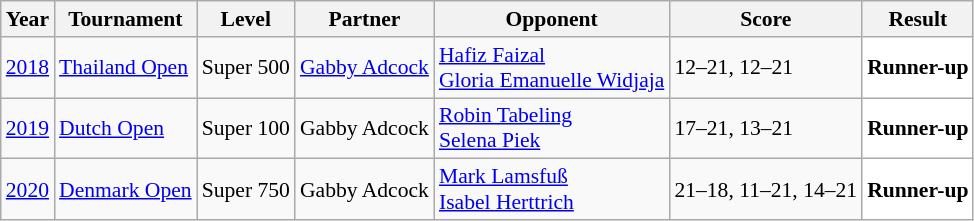<table class="sortable wikitable" style="font-size: 90%;">
<tr>
<th>Year</th>
<th>Tournament</th>
<th>Level</th>
<th>Partner</th>
<th>Opponent</th>
<th>Score</th>
<th>Result</th>
</tr>
<tr>
<td align="center"><a href='#'>2018</a></td>
<td align="left"><a href='#'>Thailand Open</a></td>
<td align="left">Super 500</td>
<td align="left"> <a href='#'>Gabby Adcock</a></td>
<td align="left"> <a href='#'>Hafiz Faizal</a><br> <a href='#'>Gloria Emanuelle Widjaja</a></td>
<td align="left">12–21, 12–21</td>
<td style="text-align:left; background:white"> <strong>Runner-up</strong></td>
</tr>
<tr>
<td align="center"><a href='#'>2019</a></td>
<td align="left"><a href='#'>Dutch Open</a></td>
<td align="left">Super 100</td>
<td align="left"> Gabby Adcock</td>
<td align="left"> <a href='#'>Robin Tabeling</a><br> <a href='#'>Selena Piek</a></td>
<td align="left">17–21, 13–21</td>
<td style="text-align:left; background:white"> <strong>Runner-up</strong></td>
</tr>
<tr>
<td align="center"><a href='#'>2020</a></td>
<td align="left"><a href='#'>Denmark Open</a></td>
<td align="left">Super 750</td>
<td align="left"> Gabby Adcock</td>
<td align="left"> <a href='#'>Mark Lamsfuß</a><br> <a href='#'>Isabel Herttrich</a></td>
<td align="left">21–18, 11–21, 14–21</td>
<td style="text-align:left; background:white"> <strong>Runner-up</strong></td>
</tr>
</table>
